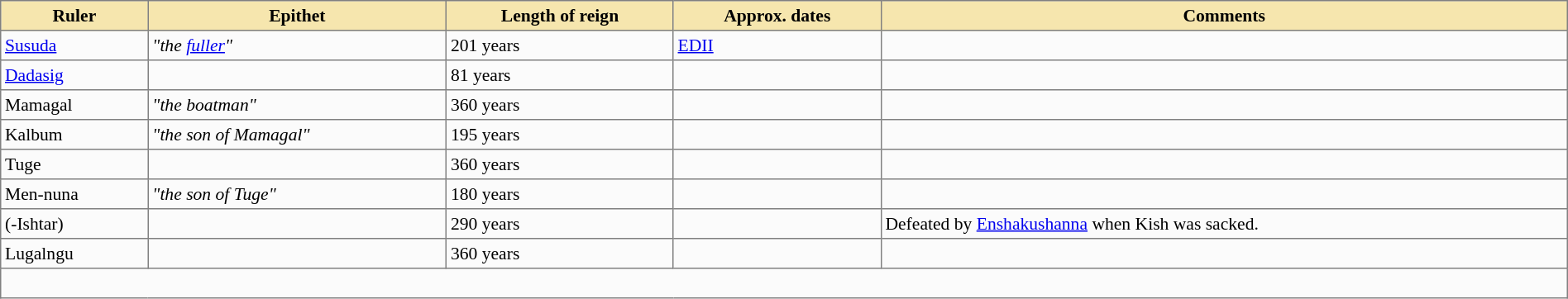<table class="nowraplinks" cellspacing="0" cellpadding="3" width="600px" rules="all" style="background:#fbfbfb; border-style: solid; border-width: 1px; font-size:90%; empty-cells:show; border-collapse:collapse; width:100%;">
<tr bgcolor="#F6E6AE">
<th>Ruler</th>
<th>Epithet</th>
<th>Length of reign</th>
<th>Approx. dates</th>
<th>Comments</th>
</tr>
<tr>
<td><a href='#'>Susuda</a></td>
<td><em>"the <a href='#'>fuller</a>"</em></td>
<td>201 years</td>
<td><a href='#'>EDII</a></td>
<td></td>
</tr>
<tr>
<td><a href='#'>Dadasig</a></td>
<td></td>
<td>81 years</td>
<td></td>
<td></td>
</tr>
<tr>
<td>Mamagal</td>
<td><em>"the boatman"</em></td>
<td>360 years</td>
<td></td>
<td></td>
</tr>
<tr>
<td>Kalbum</td>
<td><em>"the son of Mamagal"</em></td>
<td>195 years</td>
<td></td>
<td></td>
</tr>
<tr>
<td>Tuge</td>
<td></td>
<td>360 years</td>
<td></td>
<td></td>
</tr>
<tr>
<td>Men-nuna</td>
<td><em>"the son of Tuge"</em></td>
<td>180 years</td>
<td></td>
<td></td>
</tr>
<tr>
<td>(-Ishtar)</td>
<td></td>
<td>290 years</td>
<td></td>
<td>Defeated by <a href='#'>Enshakushanna</a> when Kish was sacked.</td>
</tr>
<tr>
<td>Lugalngu</td>
<td></td>
<td>360 years</td>
<td></td>
<td></td>
</tr>
<tr>
<td colspan="5"><br></td>
</tr>
</table>
